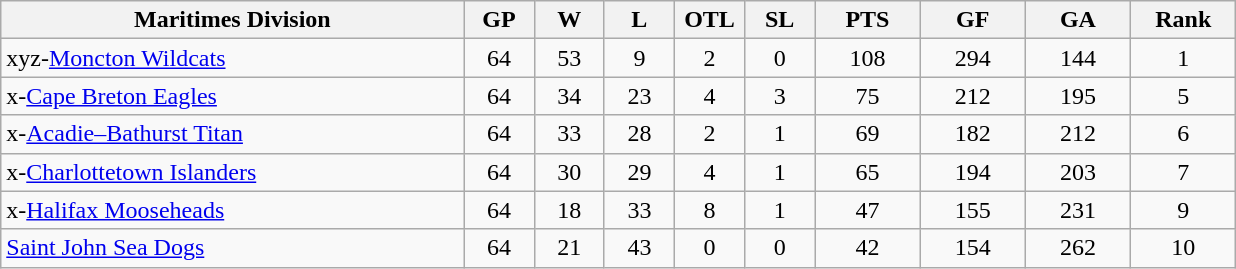<table class="wikitable" style="text-align:center">
<tr>
<th bgcolor="#DDDDFF" width="33%">Maritimes Division</th>
<th bgcolor="#DDDDFF" width="5%">GP</th>
<th bgcolor="#DDDDFF" width="5%">W</th>
<th bgcolor="#DDDDFF" width="5%">L</th>
<th bgcolor="#DDDDFF" width="5%">OTL</th>
<th bgcolor="#DDDDFF" width="5%">SL</th>
<th bgcolor="#DDDDFF" width="7.5%">PTS</th>
<th bgcolor="#DDDDFF" width="7.5%">GF</th>
<th bgcolor="#DDDDFF" width="7.5%">GA</th>
<th bgcolor="#DDDDFF" width="7.5%">Rank</th>
</tr>
<tr>
<td align=left>xyz-<a href='#'>Moncton Wildcats</a></td>
<td>64</td>
<td>53</td>
<td>9</td>
<td>2</td>
<td>0</td>
<td>108</td>
<td>294</td>
<td>144</td>
<td>1</td>
</tr>
<tr>
<td align=left>x-<a href='#'>Cape Breton Eagles</a></td>
<td>64</td>
<td>34</td>
<td>23</td>
<td>4</td>
<td>3</td>
<td>75</td>
<td>212</td>
<td>195</td>
<td>5</td>
</tr>
<tr>
<td align=left>x-<a href='#'>Acadie–Bathurst Titan</a></td>
<td>64</td>
<td>33</td>
<td>28</td>
<td>2</td>
<td>1</td>
<td>69</td>
<td>182</td>
<td>212</td>
<td>6</td>
</tr>
<tr>
<td align=left>x-<a href='#'>Charlottetown Islanders</a></td>
<td>64</td>
<td>30</td>
<td>29</td>
<td>4</td>
<td>1</td>
<td>65</td>
<td>194</td>
<td>203</td>
<td>7</td>
</tr>
<tr>
<td align=left>x-<a href='#'>Halifax Mooseheads</a></td>
<td>64</td>
<td>18</td>
<td>33</td>
<td>8</td>
<td>1</td>
<td>47</td>
<td>155</td>
<td>231</td>
<td>9</td>
</tr>
<tr>
<td align=left><a href='#'>Saint John Sea Dogs</a></td>
<td>64</td>
<td>21</td>
<td>43</td>
<td>0</td>
<td>0</td>
<td>42</td>
<td>154</td>
<td>262</td>
<td>10</td>
</tr>
</table>
